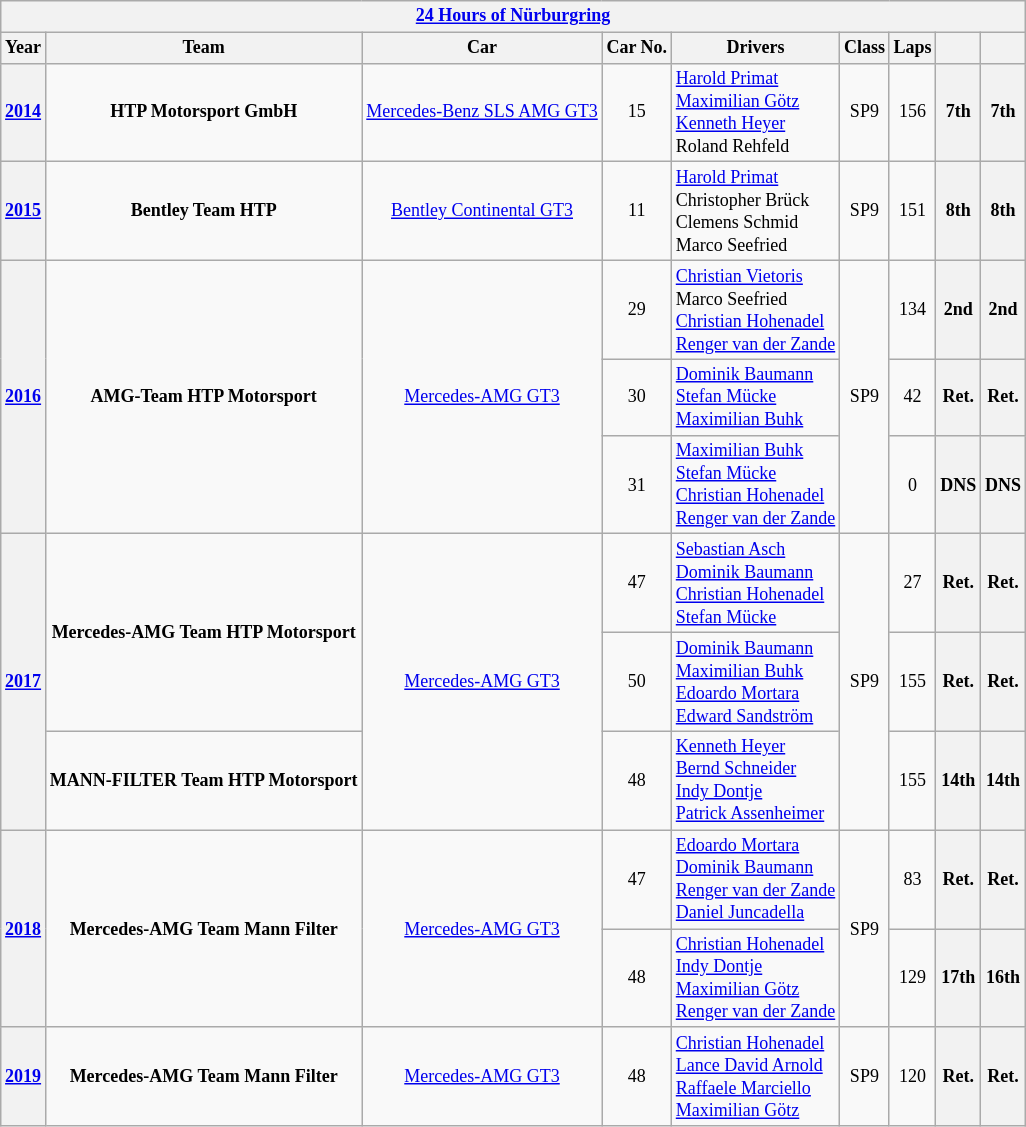<table class="wikitable collapsible collapsed" style="text-align:center; font-size:75%">
<tr>
<th colspan=9><a href='#'>24 Hours of Nürburgring</a></th>
</tr>
<tr>
<th>Year</th>
<th>Team</th>
<th>Car</th>
<th>Car No.</th>
<th>Drivers</th>
<th>Class</th>
<th>Laps</th>
<th></th>
<th></th>
</tr>
<tr>
<th><a href='#'>2014</a></th>
<td><strong>HTP Motorsport GmbH</strong></td>
<td><a href='#'>Mercedes-Benz SLS AMG GT3</a></td>
<td>15</td>
<td align=left> <a href='#'>Harold Primat</a><br> <a href='#'>Maximilian Götz</a><br> <a href='#'>Kenneth Heyer</a><br> Roland Rehfeld</td>
<td>SP9</td>
<td>156</td>
<th>7th</th>
<th>7th</th>
</tr>
<tr>
<th><a href='#'>2015</a></th>
<td><strong>Bentley Team HTP</strong></td>
<td><a href='#'>Bentley Continental GT3</a></td>
<td>11</td>
<td align=left> <a href='#'>Harold Primat</a><br> Christopher Brück<br> Clemens Schmid<br> Marco Seefried</td>
<td>SP9</td>
<td>151</td>
<th>8th</th>
<th>8th</th>
</tr>
<tr>
<th rowspan=3><a href='#'>2016</a></th>
<td rowspan=3><strong>AMG-Team HTP Motorsport</strong></td>
<td rowspan=3><a href='#'>Mercedes-AMG GT3</a></td>
<td>29</td>
<td align=left> <a href='#'>Christian Vietoris</a><br> Marco Seefried<br> <a href='#'>Christian Hohenadel</a><br> <a href='#'>Renger van der Zande</a></td>
<td rowspan=3>SP9</td>
<td>134</td>
<th>2nd</th>
<th>2nd</th>
</tr>
<tr>
<td>30</td>
<td align=left> <a href='#'>Dominik Baumann</a><br> <a href='#'>Stefan Mücke</a><br> <a href='#'>Maximilian Buhk</a></td>
<td>42</td>
<th>Ret.</th>
<th>Ret.</th>
</tr>
<tr>
<td>31</td>
<td align=left> <a href='#'>Maximilian Buhk</a><br> <a href='#'>Stefan Mücke</a><br> <a href='#'>Christian Hohenadel</a><br> <a href='#'>Renger van der Zande</a></td>
<td>0</td>
<th>DNS</th>
<th>DNS</th>
</tr>
<tr>
<th rowspan=3><a href='#'>2017</a></th>
<td rowspan=2><strong>Mercedes-AMG Team HTP Motorsport</strong></td>
<td rowspan=3><a href='#'>Mercedes-AMG GT3</a></td>
<td>47</td>
<td align=left> <a href='#'>Sebastian Asch</a><br> <a href='#'>Dominik Baumann</a><br> <a href='#'>Christian Hohenadel</a><br> <a href='#'>Stefan Mücke</a></td>
<td rowspan=3>SP9</td>
<td>27</td>
<th>Ret.</th>
<th>Ret.</th>
</tr>
<tr>
<td>50</td>
<td align=left> <a href='#'>Dominik Baumann</a><br> <a href='#'>Maximilian Buhk</a><br> <a href='#'>Edoardo Mortara</a><br> <a href='#'>Edward Sandström</a></td>
<td>155</td>
<th>Ret.</th>
<th>Ret.</th>
</tr>
<tr>
<td><strong>MANN-FILTER Team HTP Motorsport</strong></td>
<td>48</td>
<td align=left> <a href='#'>Kenneth Heyer</a><br> <a href='#'>Bernd Schneider</a><br> <a href='#'>Indy Dontje</a><br> <a href='#'>Patrick Assenheimer</a></td>
<td>155</td>
<th>14th</th>
<th>14th</th>
</tr>
<tr>
<th rowspan=2><a href='#'>2018</a></th>
<td rowspan=2><strong>Mercedes-AMG Team Mann Filter</strong></td>
<td rowspan=2><a href='#'>Mercedes-AMG GT3</a></td>
<td>47</td>
<td align=left> <a href='#'>Edoardo Mortara</a><br> <a href='#'>Dominik Baumann</a><br> <a href='#'>Renger van der Zande</a><br> <a href='#'>Daniel Juncadella</a></td>
<td rowspan=2>SP9</td>
<td>83</td>
<th>Ret.</th>
<th>Ret.</th>
</tr>
<tr>
<td>48</td>
<td align=left> <a href='#'>Christian Hohenadel</a><br> <a href='#'>Indy Dontje</a><br> <a href='#'>Maximilian Götz</a><br> <a href='#'>Renger van der Zande</a></td>
<td>129</td>
<th>17th</th>
<th>16th</th>
</tr>
<tr>
<th><a href='#'>2019</a></th>
<td><strong>Mercedes-AMG Team Mann Filter</strong></td>
<td><a href='#'>Mercedes-AMG GT3</a></td>
<td>48</td>
<td align=left> <a href='#'>Christian Hohenadel</a><br> <a href='#'>Lance David Arnold</a><br> <a href='#'>Raffaele Marciello</a><br> <a href='#'>Maximilian Götz</a></td>
<td rowspan=3>SP9</td>
<td>120</td>
<th>Ret.</th>
<th>Ret.</th>
</tr>
</table>
